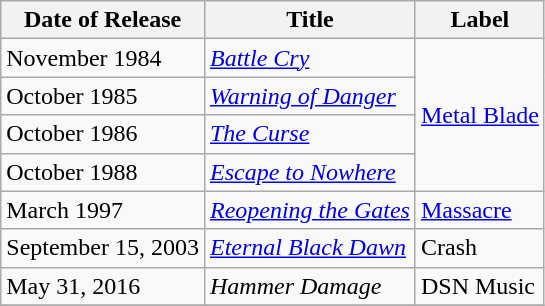<table class="wikitable">
<tr>
<th>Date of Release</th>
<th>Title</th>
<th>Label</th>
</tr>
<tr>
<td>November 1984</td>
<td><em><a href='#'>Battle Cry</a></em></td>
<td rowspan="4"><a href='#'>Metal Blade</a></td>
</tr>
<tr>
<td>October 1985</td>
<td><em><a href='#'>Warning of Danger</a></em></td>
</tr>
<tr>
<td>October 1986</td>
<td><em><a href='#'>The Curse</a></em></td>
</tr>
<tr>
<td>October 1988</td>
<td><em><a href='#'>Escape to Nowhere</a></em></td>
</tr>
<tr>
<td>March 1997</td>
<td><em><a href='#'>Reopening the Gates</a></em></td>
<td><a href='#'>Massacre</a></td>
</tr>
<tr>
<td>September 15, 2003</td>
<td><em><a href='#'>Eternal Black Dawn</a></em></td>
<td>Crash</td>
</tr>
<tr>
<td>May 31, 2016</td>
<td><em>Hammer Damage</em></td>
<td>DSN Music</td>
</tr>
<tr>
</tr>
</table>
